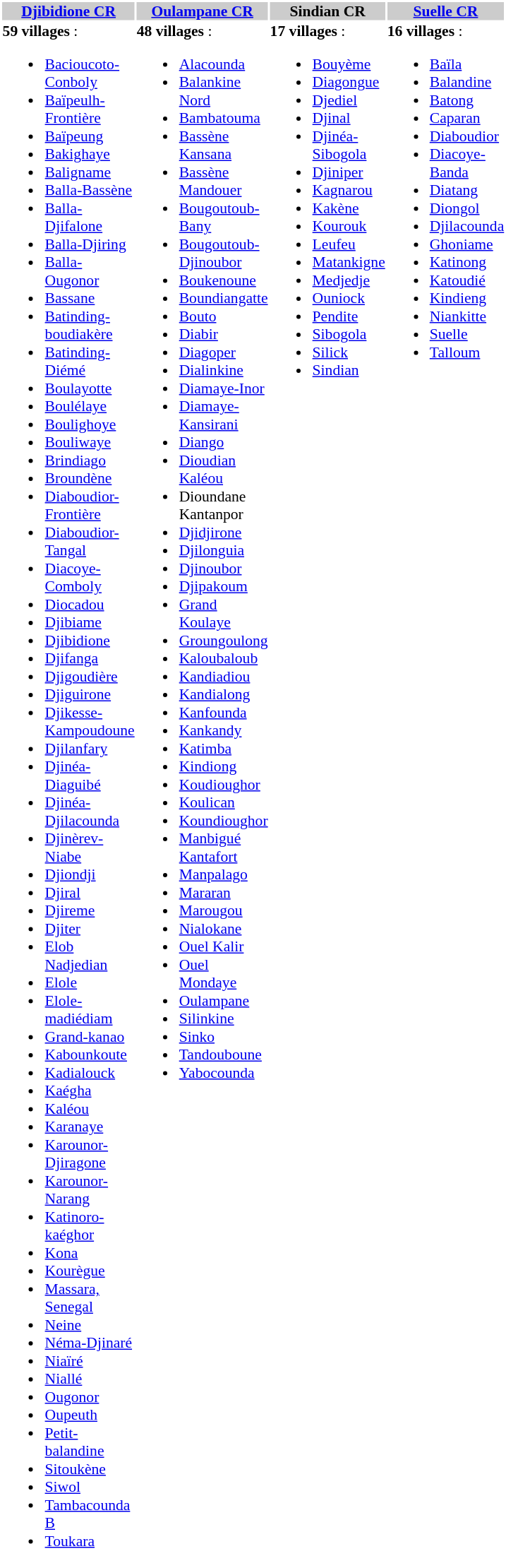<table class="toc" cellpadding=0 cellspacing=2 width=450px style="padding: 0.5e text-align:left;clear:all; margin: 0 0 0.5em 1em;  background-color: #fff; font-size:90%">
<tr bgcolor="cccccc">
<th><a href='#'>Djibidione CR</a></th>
<th><a href='#'>Oulampane CR</a></th>
<th>Sindian CR</th>
<th><a href='#'>Suelle CR</a></th>
</tr>
<tr>
<td valign=top><strong>59 villages</strong> :<br><ul><li><a href='#'>Bacioucoto-Conboly</a></li><li><a href='#'>Baïpeulh-Frontière</a></li><li><a href='#'>Baïpeung</a></li><li><a href='#'>Bakighaye</a></li><li><a href='#'>Baligname</a></li><li><a href='#'>Balla-Bassène</a></li><li><a href='#'>Balla-Djifalone</a></li><li><a href='#'>Balla-Djiring</a></li><li><a href='#'>Balla-Ougonor</a></li><li><a href='#'>Bassane</a></li><li><a href='#'>Batinding-boudiakère</a></li><li><a href='#'>Batinding-Diémé</a></li><li><a href='#'>Boulayotte</a></li><li><a href='#'>Boulélaye</a></li><li><a href='#'>Boulighoye</a></li><li><a href='#'>Bouliwaye</a></li><li><a href='#'>Brindiago</a></li><li><a href='#'>Broundène</a></li><li><a href='#'>Diaboudior-Frontière</a></li><li><a href='#'>Diaboudior-Tangal</a></li><li><a href='#'>Diacoye-Comboly</a></li><li><a href='#'>Diocadou</a></li><li><a href='#'>Djibiame</a></li><li><a href='#'>Djibidione</a></li><li><a href='#'>Djifanga</a></li><li><a href='#'>Djigoudière</a></li><li><a href='#'>Djiguirone</a></li><li><a href='#'>Djikesse-Kampoudoune</a></li><li><a href='#'>Djilanfary</a></li><li><a href='#'>Djinéa-Diaguibé</a></li><li><a href='#'>Djinéa-Djilacounda</a></li><li><a href='#'>Djinèrev-Niabe</a></li><li><a href='#'>Djiondji</a></li><li><a href='#'>Djiral</a></li><li><a href='#'>Djireme</a></li><li><a href='#'>Djiter</a></li><li><a href='#'>Elob Nadjedian</a></li><li><a href='#'>Elole</a></li><li><a href='#'>Elole-madiédiam</a></li><li><a href='#'>Grand-kanao</a></li><li><a href='#'>Kabounkoute</a></li><li><a href='#'>Kadialouck</a></li><li><a href='#'>Kaégha</a></li><li><a href='#'>Kaléou</a></li><li><a href='#'>Karanaye</a></li><li><a href='#'>Karounor-Djiragone</a></li><li><a href='#'>Karounor-Narang</a></li><li><a href='#'>Katinoro-kaéghor</a></li><li><a href='#'>Kona</a></li><li><a href='#'>Kourègue</a></li><li><a href='#'>Massara, Senegal</a></li><li><a href='#'>Neine</a></li><li><a href='#'>Néma-Djinaré</a></li><li><a href='#'>Niaïré</a></li><li><a href='#'>Niallé</a></li><li><a href='#'>Ougonor</a></li><li><a href='#'>Oupeuth</a></li><li><a href='#'>Petit-balandine</a></li><li><a href='#'>Sitoukène</a></li><li><a href='#'>Siwol</a></li><li><a href='#'>Tambacounda B</a></li><li><a href='#'>Toukara</a></li></ul></td>
<td valign=top><strong>48 villages</strong> :<br><ul><li><a href='#'>Alacounda</a></li><li><a href='#'>Balankine Nord</a></li><li><a href='#'>Bambatouma</a></li><li><a href='#'>Bassène Kansana</a></li><li><a href='#'>Bassène Mandouer</a></li><li><a href='#'>Bougoutoub-Bany</a></li><li><a href='#'>Bougoutoub-Djinoubor</a></li><li><a href='#'>Boukenoune</a></li><li><a href='#'>Boundiangatte</a></li><li><a href='#'>Bouto</a></li><li><a href='#'>Diabir</a></li><li><a href='#'>Diagoper</a></li><li><a href='#'>Dialinkine</a></li><li><a href='#'>Diamaye-Inor</a></li><li><a href='#'>Diamaye-Kansirani</a></li><li><a href='#'>Diango</a></li><li><a href='#'>Dioudian Kaléou</a></li><li>Dioundane Kantanpor</li><li><a href='#'>Djidjirone</a></li><li><a href='#'>Djilonguia</a></li><li><a href='#'>Djinoubor</a></li><li><a href='#'>Djipakoum</a></li><li><a href='#'>Grand Koulaye</a></li><li><a href='#'>Groungoulong</a></li><li><a href='#'>Kaloubaloub</a></li><li><a href='#'>Kandiadiou</a></li><li><a href='#'>Kandialong</a></li><li><a href='#'>Kanfounda</a></li><li><a href='#'>Kankandy</a></li><li><a href='#'>Katimba</a></li><li><a href='#'>Kindiong</a></li><li><a href='#'>Koudioughor</a></li><li><a href='#'>Koulican</a></li><li><a href='#'>Koundioughor</a></li><li><a href='#'>Manbigué Kantafort</a></li><li><a href='#'>Manpalago</a></li><li><a href='#'>Mararan</a></li><li><a href='#'>Marougou</a></li><li><a href='#'>Nialokane</a></li><li><a href='#'>Ouel Kalir</a></li><li><a href='#'>Ouel Mondaye</a></li><li><a href='#'>Oulampane</a></li><li><a href='#'>Silinkine</a></li><li><a href='#'>Sinko</a></li><li><a href='#'>Tandouboune</a></li><li><a href='#'>Yabocounda</a></li></ul></td>
<td valign=top><strong>17 villages</strong> :<br><ul><li><a href='#'>Bouyème</a></li><li><a href='#'>Diagongue</a></li><li><a href='#'>Djediel</a></li><li><a href='#'>Djinal</a></li><li><a href='#'>Djinéa-Sibogola</a></li><li><a href='#'>Djiniper</a></li><li><a href='#'>Kagnarou</a></li><li><a href='#'>Kakène</a></li><li><a href='#'>Kourouk</a></li><li><a href='#'>Leufeu</a></li><li><a href='#'>Matankigne</a></li><li><a href='#'>Medjedje</a></li><li><a href='#'>Ouniock</a></li><li><a href='#'>Pendite</a></li><li><a href='#'>Sibogola</a></li><li><a href='#'>Silick</a></li><li><a href='#'>Sindian</a></li></ul></td>
<td valign=top><strong>16 villages</strong> :<br><ul><li><a href='#'>Baïla</a></li><li><a href='#'>Balandine</a></li><li><a href='#'>Batong</a></li><li><a href='#'>Caparan</a></li><li><a href='#'>Diaboudior</a></li><li><a href='#'>Diacoye-Banda</a></li><li><a href='#'>Diatang</a></li><li><a href='#'>Diongol</a></li><li><a href='#'>Djilacounda</a></li><li><a href='#'>Ghoniame</a></li><li><a href='#'>Katinong</a></li><li><a href='#'>Katoudié</a></li><li><a href='#'>Kindieng</a></li><li><a href='#'>Niankitte</a></li><li><a href='#'>Suelle</a></li><li><a href='#'>Talloum</a></li></ul></td>
</tr>
</table>
